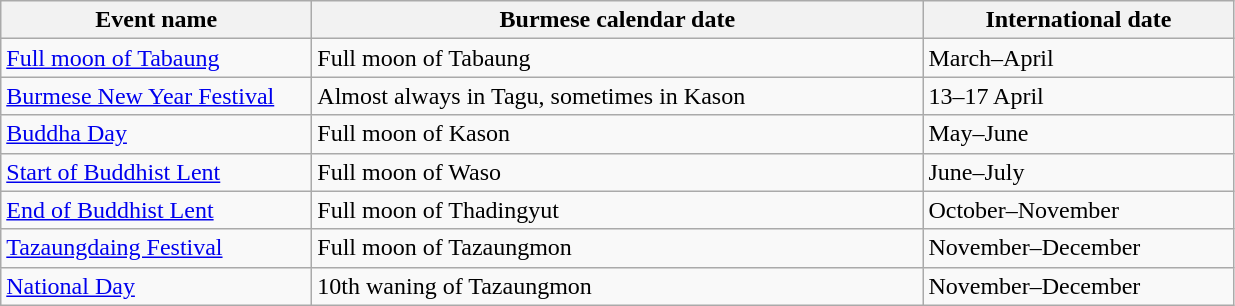<table class="wikitable">
<tr>
<th width="200">Event name</th>
<th width="400">Burmese calendar date</th>
<th width="200">International date</th>
</tr>
<tr>
<td><a href='#'>Full moon of Tabaung</a></td>
<td>Full moon of Tabaung</td>
<td>March–April</td>
</tr>
<tr>
<td><a href='#'>Burmese New Year Festival</a></td>
<td>Almost always in Tagu, sometimes in Kason</td>
<td>13–17 April</td>
</tr>
<tr>
<td><a href='#'>Buddha Day</a></td>
<td>Full moon of Kason</td>
<td>May–June</td>
</tr>
<tr>
<td><a href='#'>Start of Buddhist Lent</a></td>
<td>Full moon of Waso</td>
<td>June–July</td>
</tr>
<tr>
<td><a href='#'>End of Buddhist Lent</a></td>
<td>Full moon of Thadingyut</td>
<td>October–November</td>
</tr>
<tr>
<td><a href='#'>Tazaungdaing Festival</a></td>
<td>Full moon of Tazaungmon</td>
<td>November–December</td>
</tr>
<tr>
<td><a href='#'>National Day</a></td>
<td>10th waning of Tazaungmon</td>
<td>November–December</td>
</tr>
</table>
